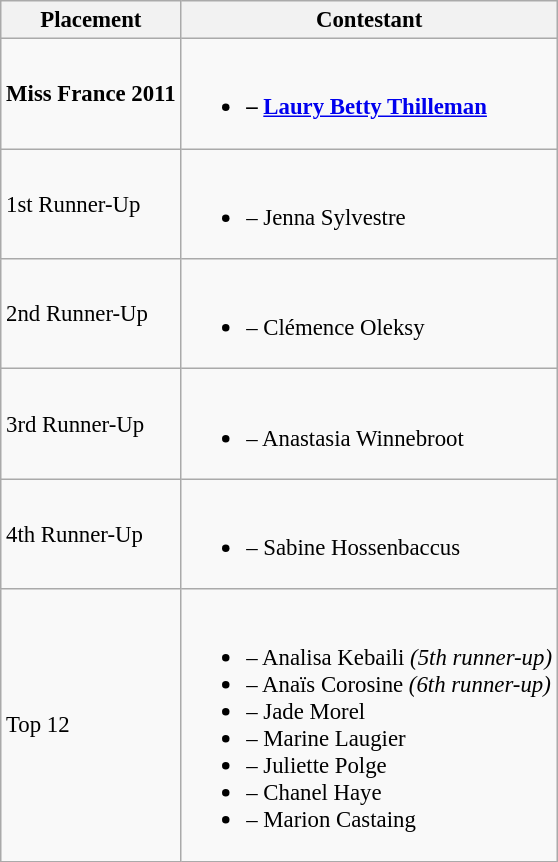<table class="wikitable sortable" style="font-size:95%;">
<tr>
<th>Placement</th>
<th>Contestant</th>
</tr>
<tr>
<td><strong>Miss France 2011</strong></td>
<td><br><ul><li><strong> – <a href='#'>Laury Betty Thilleman</a></strong></li></ul></td>
</tr>
<tr>
<td>1st Runner-Up</td>
<td><br><ul><li> – Jenna Sylvestre</li></ul></td>
</tr>
<tr>
<td>2nd Runner-Up</td>
<td><br><ul><li> – Clémence Oleksy</li></ul></td>
</tr>
<tr>
<td>3rd Runner-Up</td>
<td><br><ul><li> – Anastasia Winnebroot</li></ul></td>
</tr>
<tr>
<td>4th Runner-Up</td>
<td><br><ul><li> – Sabine Hossenbaccus</li></ul></td>
</tr>
<tr>
<td>Top 12</td>
<td><br><ul><li> – Analisa Kebaili <em>(5th runner-up)</em></li><li> – Anaïs Corosine <em>(6th runner-up)</em></li><li> – Jade Morel</li><li> – Marine Laugier</li><li> – Juliette Polge</li><li> – Chanel Haye</li><li> – Marion Castaing</li></ul></td>
</tr>
</table>
